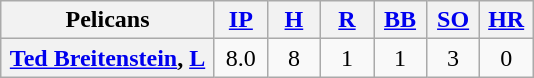<table class="wikitable plainrowheaders" border="2" style="text-align:center">
<tr>
<th scope="col" col width="135px">Pelicans</th>
<th scope="col" col width="28px"><a href='#'>IP</a></th>
<th scope="col" col width="28px"><a href='#'>H</a></th>
<th scope="col" col width="28px"><a href='#'>R</a></th>
<th scope="col" col width="28px"><a href='#'>BB</a></th>
<th scope="col" col width="28px"><a href='#'>SO</a></th>
<th scope="col" col width="28px"><a href='#'>HR</a></th>
</tr>
<tr>
<th scope="row"><a href='#'>Ted Breitenstein</a>, <a href='#'>L</a></th>
<td>8.0</td>
<td>8</td>
<td>1</td>
<td>1</td>
<td>3</td>
<td>0</td>
</tr>
</table>
